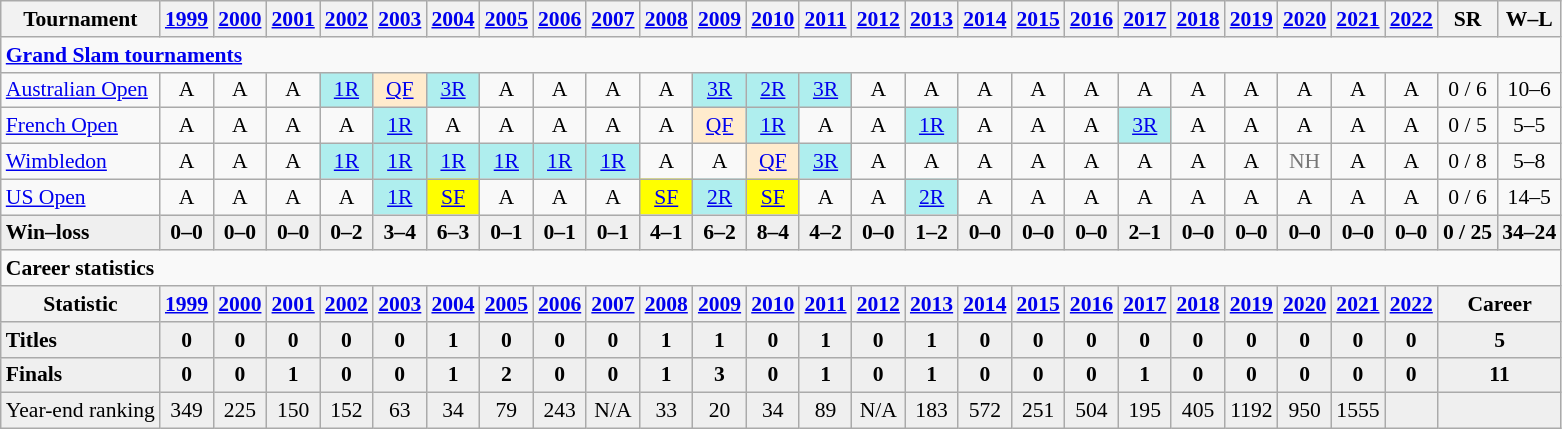<table class="wikitable nowrap" style=text-align:center;font-size:90%>
<tr>
<th>Tournament</th>
<th><a href='#'>1999</a></th>
<th><a href='#'>2000</a></th>
<th><a href='#'>2001</a></th>
<th><a href='#'>2002</a></th>
<th><a href='#'>2003</a></th>
<th><a href='#'>2004</a></th>
<th><a href='#'>2005</a></th>
<th><a href='#'>2006</a></th>
<th><a href='#'>2007</a></th>
<th><a href='#'>2008</a></th>
<th><a href='#'>2009</a></th>
<th><a href='#'>2010</a></th>
<th><a href='#'>2011</a></th>
<th><a href='#'>2012</a></th>
<th><a href='#'>2013</a></th>
<th><a href='#'>2014</a></th>
<th><a href='#'>2015</a></th>
<th><a href='#'>2016</a></th>
<th><a href='#'>2017</a></th>
<th><a href='#'>2018</a></th>
<th><a href='#'>2019</a></th>
<th><a href='#'>2020</a></th>
<th><a href='#'>2021</a></th>
<th><a href='#'>2022</a></th>
<th>SR</th>
<th>W–L</th>
</tr>
<tr>
<td colspan="27" style="text-align:left;"><strong><a href='#'>Grand Slam tournaments</a></strong></td>
</tr>
<tr>
<td align=left><a href='#'>Australian Open</a></td>
<td>A</td>
<td>A</td>
<td>A</td>
<td bgcolor=afeeee><a href='#'>1R</a></td>
<td bgcolor=ffebcd><a href='#'>QF</a></td>
<td bgcolor=afeeee><a href='#'>3R</a></td>
<td>A</td>
<td>A</td>
<td>A</td>
<td>A</td>
<td bgcolor=afeeee><a href='#'>3R</a></td>
<td bgcolor=afeeee><a href='#'>2R</a></td>
<td bgcolor=afeeee><a href='#'>3R</a></td>
<td>A</td>
<td>A</td>
<td>A</td>
<td>A</td>
<td>A</td>
<td>A</td>
<td>A</td>
<td>A</td>
<td>A</td>
<td>A</td>
<td>A</td>
<td>0 / 6</td>
<td>10–6</td>
</tr>
<tr>
<td align=left><a href='#'>French Open</a></td>
<td>A</td>
<td>A</td>
<td>A</td>
<td>A</td>
<td bgcolor=afeeee><a href='#'>1R</a></td>
<td>A</td>
<td>A</td>
<td>A</td>
<td>A</td>
<td>A</td>
<td bgcolor=ffebcd><a href='#'>QF</a></td>
<td bgcolor=afeeee><a href='#'>1R</a></td>
<td>A</td>
<td>A</td>
<td bgcolor=afeeee><a href='#'>1R</a></td>
<td>A</td>
<td>A</td>
<td>A</td>
<td bgcolor=afeeee><a href='#'>3R</a></td>
<td>A</td>
<td>A</td>
<td>A</td>
<td>A</td>
<td>A</td>
<td>0 / 5</td>
<td>5–5</td>
</tr>
<tr>
<td align=left><a href='#'>Wimbledon</a></td>
<td>A</td>
<td>A</td>
<td>A</td>
<td bgcolor=afeeee><a href='#'>1R</a></td>
<td bgcolor=afeeee><a href='#'>1R</a></td>
<td bgcolor=afeeee><a href='#'>1R</a></td>
<td bgcolor=afeeee><a href='#'>1R</a></td>
<td bgcolor=afeeee><a href='#'>1R</a></td>
<td bgcolor=afeeee><a href='#'>1R</a></td>
<td>A</td>
<td>A</td>
<td bgcolor=ffebcd><a href='#'>QF</a></td>
<td bgcolor=afeeee><a href='#'>3R</a></td>
<td>A</td>
<td>A</td>
<td>A</td>
<td>A</td>
<td>A</td>
<td>A</td>
<td>A</td>
<td>A</td>
<td style="color:#767676">NH</td>
<td>A</td>
<td>A</td>
<td>0 / 8</td>
<td>5–8</td>
</tr>
<tr>
<td align=left><a href='#'>US Open</a></td>
<td>A</td>
<td>A</td>
<td>A</td>
<td>A</td>
<td bgcolor=afeeee><a href='#'>1R</a></td>
<td style="background:yellow;"><a href='#'>SF</a></td>
<td>A</td>
<td>A</td>
<td>A</td>
<td style="background:yellow;"><a href='#'>SF</a></td>
<td bgcolor=afeeee><a href='#'>2R</a></td>
<td style="background:yellow;"><a href='#'>SF</a></td>
<td>A</td>
<td>A</td>
<td bgcolor=afeeee><a href='#'>2R</a></td>
<td>A</td>
<td>A</td>
<td>A</td>
<td>A</td>
<td>A</td>
<td>A</td>
<td>A</td>
<td>A</td>
<td>A</td>
<td>0 / 6</td>
<td>14–5</td>
</tr>
<tr style="font-weight:bold; background:#efefef;">
<td style=text-align:left>Win–loss</td>
<td>0–0</td>
<td>0–0</td>
<td>0–0</td>
<td>0–2</td>
<td>3–4</td>
<td>6–3</td>
<td>0–1</td>
<td>0–1</td>
<td>0–1</td>
<td>4–1</td>
<td>6–2</td>
<td>8–4</td>
<td>4–2</td>
<td>0–0</td>
<td>1–2</td>
<td>0–0</td>
<td>0–0</td>
<td>0–0</td>
<td>2–1</td>
<td>0–0</td>
<td>0–0</td>
<td>0–0</td>
<td>0–0</td>
<td>0–0</td>
<td>0 / 25</td>
<td>34–24</td>
</tr>
<tr>
<td colspan="27" style="text-align:left;"><strong>Career statistics</strong></td>
</tr>
<tr>
<th>Statistic</th>
<th><a href='#'>1999</a></th>
<th><a href='#'>2000</a></th>
<th><a href='#'>2001</a></th>
<th><a href='#'>2002</a></th>
<th><a href='#'>2003</a></th>
<th><a href='#'>2004</a></th>
<th><a href='#'>2005</a></th>
<th><a href='#'>2006</a></th>
<th><a href='#'>2007</a></th>
<th><a href='#'>2008</a></th>
<th><a href='#'>2009</a></th>
<th><a href='#'>2010</a></th>
<th><a href='#'>2011</a></th>
<th><a href='#'>2012</a></th>
<th><a href='#'>2013</a></th>
<th><a href='#'>2014</a></th>
<th><a href='#'>2015</a></th>
<th><a href='#'>2016</a></th>
<th><a href='#'>2017</a></th>
<th><a href='#'>2018</a></th>
<th><a href='#'>2019</a></th>
<th><a href='#'>2020</a></th>
<th><a href='#'>2021</a></th>
<th><a href='#'>2022</a></th>
<th colspan="2">Career</th>
</tr>
<tr style="font-weight:bold; background:#efefef;">
<td style=text-align:left>Titles</td>
<td>0</td>
<td>0</td>
<td>0</td>
<td>0</td>
<td>0</td>
<td>1</td>
<td>0</td>
<td>0</td>
<td>0</td>
<td>1</td>
<td>1</td>
<td>0</td>
<td>1</td>
<td>0</td>
<td>1</td>
<td>0</td>
<td>0</td>
<td>0</td>
<td>0</td>
<td>0</td>
<td>0</td>
<td>0</td>
<td>0</td>
<td>0</td>
<td colspan=2>5</td>
</tr>
<tr style="font-weight:bold; background:#efefef;">
<td style=text-align:left>Finals</td>
<td>0</td>
<td>0</td>
<td>1</td>
<td>0</td>
<td>0</td>
<td>1</td>
<td>2</td>
<td>0</td>
<td>0</td>
<td>1</td>
<td>3</td>
<td>0</td>
<td>1</td>
<td>0</td>
<td>1</td>
<td>0</td>
<td>0</td>
<td>0</td>
<td>1</td>
<td>0</td>
<td>0</td>
<td>0</td>
<td>0</td>
<td>0</td>
<td colspan=2>11</td>
</tr>
<tr style="background:#efefef;">
<td align=left>Year-end ranking</td>
<td>349</td>
<td>225</td>
<td>150</td>
<td>152</td>
<td>63</td>
<td>34</td>
<td>79</td>
<td>243</td>
<td>N/A</td>
<td>33</td>
<td>20</td>
<td>34</td>
<td>89</td>
<td>N/A</td>
<td>183</td>
<td>572</td>
<td>251</td>
<td>504</td>
<td>195</td>
<td>405</td>
<td>1192</td>
<td>950</td>
<td>1555</td>
<td></td>
<td colspan=2></td>
</tr>
</table>
